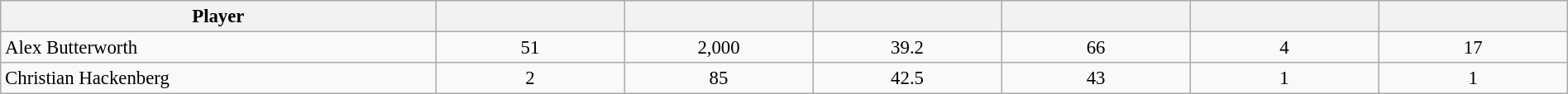<table class="wikitable sortable" style="text-align:center; width:100%; font-size:95%;">
<tr>
<th style="width:15%;">Player</th>
<th style="width:6.5%;"></th>
<th style="width:6.5%;"></th>
<th style="width:6.5%;"></th>
<th style="width:6.5%;"></th>
<th style="width:6.5%;"></th>
<th style="width:6.5%;"></th>
</tr>
<tr>
<td align=left>Alex Butterworth</td>
<td>51</td>
<td>2,000</td>
<td>39.2</td>
<td>66</td>
<td>4</td>
<td>17</td>
</tr>
<tr>
<td align=left>Christian Hackenberg</td>
<td>2</td>
<td>85</td>
<td>42.5</td>
<td>43</td>
<td>1</td>
<td>1</td>
</tr>
</table>
